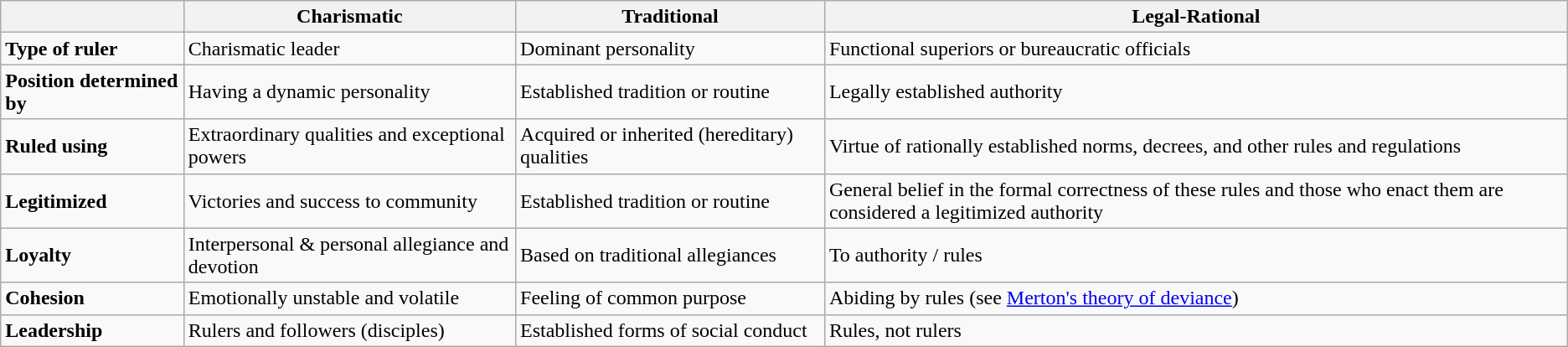<table class="wikitable">
<tr>
<th></th>
<th>Charismatic</th>
<th>Traditional</th>
<th>Legal-Rational</th>
</tr>
<tr>
<td><strong>Type of ruler</strong></td>
<td>Charismatic leader</td>
<td>Dominant personality</td>
<td>Functional superiors or bureaucratic officials</td>
</tr>
<tr>
<td><strong>Position determined by</strong></td>
<td>Having a dynamic personality</td>
<td>Established tradition or routine</td>
<td>Legally established authority</td>
</tr>
<tr>
<td><strong>Ruled using</strong></td>
<td>Extraordinary qualities and exceptional powers</td>
<td>Acquired or inherited (hereditary) qualities</td>
<td>Virtue of rationally established norms, decrees, and other rules and regulations</td>
</tr>
<tr>
<td><strong>Legitimized</strong></td>
<td>Victories and success to community</td>
<td>Established tradition or routine</td>
<td>General belief in the formal correctness of these rules and those who enact them are considered a legitimized authority</td>
</tr>
<tr>
<td><strong>Loyalty</strong></td>
<td>Interpersonal & personal allegiance and devotion</td>
<td>Based on traditional allegiances</td>
<td>To authority / rules</td>
</tr>
<tr>
<td><strong>Cohesion</strong></td>
<td>Emotionally unstable and volatile</td>
<td>Feeling of common purpose</td>
<td>Abiding by rules (see <a href='#'>Merton's theory of deviance</a>)</td>
</tr>
<tr>
<td><strong>Leadership</strong></td>
<td>Rulers and followers (disciples)</td>
<td>Established forms of social conduct</td>
<td>Rules, not rulers</td>
</tr>
</table>
